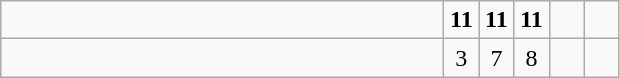<table class="wikitable">
<tr>
<td style="width:18em"></td>
<td align=center style="width:1em"><strong>11</strong></td>
<td align=center style="width:1em"><strong>11</strong></td>
<td align=center style="width:1em"><strong>11</strong></td>
<td align=center style="width:1em"></td>
<td align=center style="width:1em"></td>
</tr>
<tr>
<td style="width:18em"></td>
<td align=center style="width:1em">3</td>
<td align=center style="width:1em">7</td>
<td align=center style="width:1em">8</td>
<td align=center style="width:1em"></td>
<td align=center style="width:1em"></td>
</tr>
</table>
